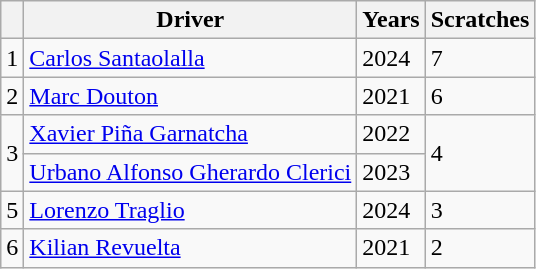<table class="wikitable">
<tr>
<th></th>
<th>Driver</th>
<th>Years</th>
<th>Scratches</th>
</tr>
<tr>
<td>1</td>
<td> <a href='#'>Carlos Santaolalla</a></td>
<td>2024</td>
<td>7</td>
</tr>
<tr>
<td>2</td>
<td> <a href='#'>Marc Douton</a></td>
<td>2021</td>
<td>6</td>
</tr>
<tr>
<td rowspan="2">3</td>
<td> <a href='#'>Xavier Piña Garnatcha</a></td>
<td>2022</td>
<td rowspan="2">4</td>
</tr>
<tr>
<td> <a href='#'>Urbano Alfonso Gherardo Clerici</a></td>
<td>2023</td>
</tr>
<tr>
<td>5</td>
<td> <a href='#'>Lorenzo Traglio</a></td>
<td>2024</td>
<td>3</td>
</tr>
<tr>
<td>6</td>
<td> <a href='#'>Kilian Revuelta</a></td>
<td>2021</td>
<td>2</td>
</tr>
</table>
